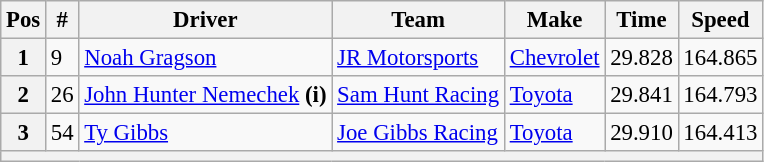<table class="wikitable" style="font-size:95%">
<tr>
<th>Pos</th>
<th>#</th>
<th>Driver</th>
<th>Team</th>
<th>Make</th>
<th>Time</th>
<th>Speed</th>
</tr>
<tr>
<th>1</th>
<td>9</td>
<td><a href='#'>Noah Gragson</a></td>
<td><a href='#'>JR Motorsports</a></td>
<td><a href='#'>Chevrolet</a></td>
<td>29.828</td>
<td>164.865</td>
</tr>
<tr>
<th>2</th>
<td>26</td>
<td><a href='#'>John Hunter Nemechek</a> <strong>(i)</strong></td>
<td><a href='#'>Sam Hunt Racing</a></td>
<td><a href='#'>Toyota</a></td>
<td>29.841</td>
<td>164.793</td>
</tr>
<tr>
<th>3</th>
<td>54</td>
<td><a href='#'>Ty Gibbs</a></td>
<td><a href='#'>Joe Gibbs Racing</a></td>
<td><a href='#'>Toyota</a></td>
<td>29.910</td>
<td>164.413</td>
</tr>
<tr>
<th colspan="7"></th>
</tr>
</table>
